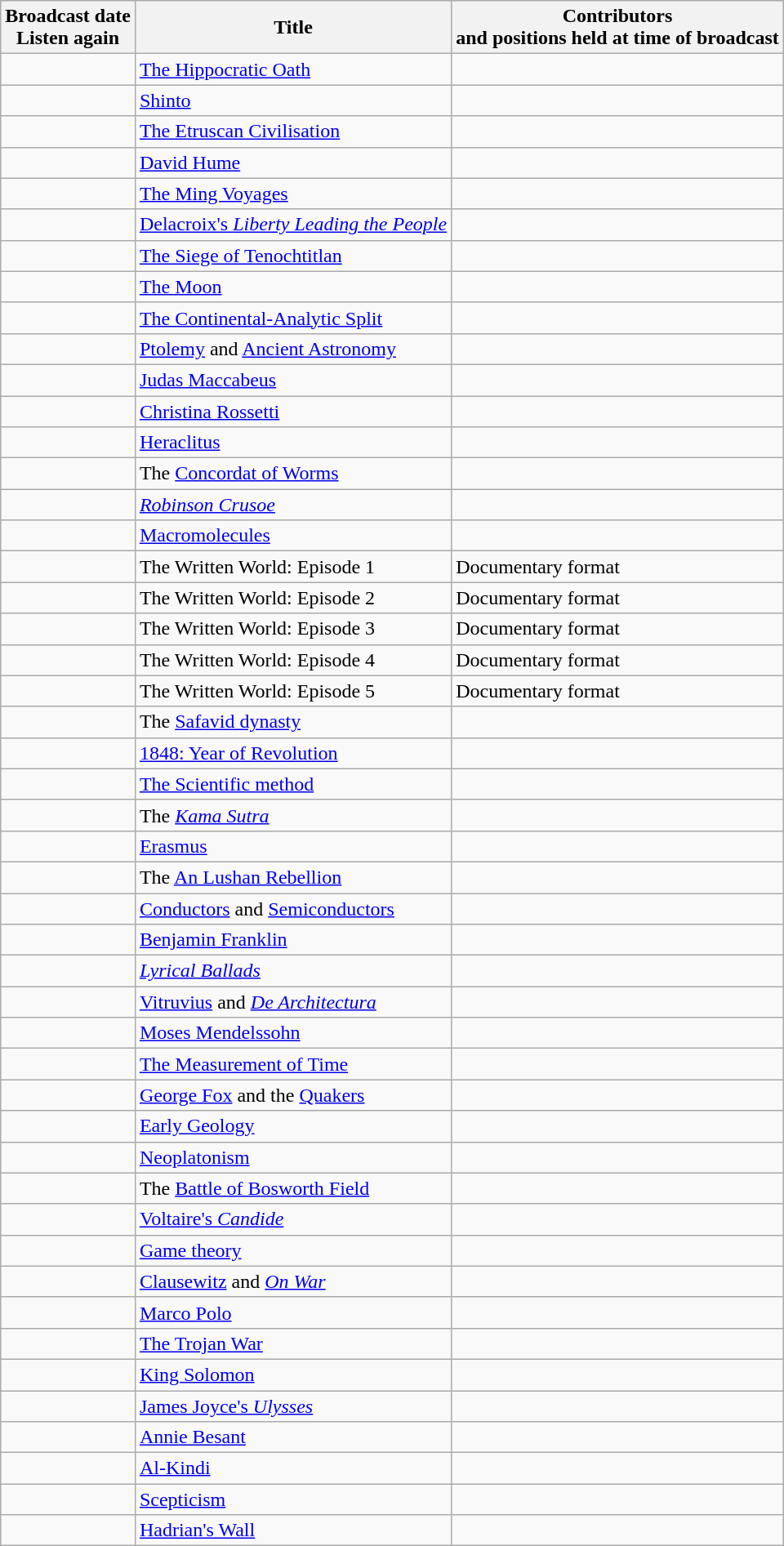<table class="wikitable">
<tr>
<th>Broadcast date <br> Listen again</th>
<th>Title</th>
<th>Contributors <br> and positions held at time of broadcast</th>
</tr>
<tr>
<td></td>
<td><a href='#'>The Hippocratic Oath</a></td>
<td></td>
</tr>
<tr>
<td></td>
<td><a href='#'>Shinto</a></td>
<td></td>
</tr>
<tr>
<td></td>
<td><a href='#'>The Etruscan Civilisation</a></td>
<td></td>
</tr>
<tr>
<td></td>
<td><a href='#'>David Hume</a></td>
<td></td>
</tr>
<tr>
<td></td>
<td><a href='#'>The Ming Voyages</a></td>
<td></td>
</tr>
<tr>
<td></td>
<td><a href='#'>Delacroix's <em>Liberty Leading the People</em></a></td>
<td></td>
</tr>
<tr>
<td></td>
<td><a href='#'>The Siege of Tenochtitlan</a></td>
<td></td>
</tr>
<tr>
<td></td>
<td><a href='#'>The Moon</a></td>
<td></td>
</tr>
<tr>
<td></td>
<td><a href='#'>The Continental-Analytic Split</a></td>
<td></td>
</tr>
<tr>
<td></td>
<td><a href='#'>Ptolemy</a> and <a href='#'>Ancient Astronomy</a></td>
<td></td>
</tr>
<tr>
<td></td>
<td><a href='#'>Judas Maccabeus</a></td>
<td></td>
</tr>
<tr>
<td></td>
<td><a href='#'>Christina Rossetti</a></td>
<td></td>
</tr>
<tr>
<td></td>
<td><a href='#'>Heraclitus</a></td>
<td></td>
</tr>
<tr>
<td></td>
<td>The <a href='#'>Concordat of Worms</a></td>
<td></td>
</tr>
<tr>
<td></td>
<td><em><a href='#'>Robinson Crusoe</a></em></td>
<td></td>
</tr>
<tr>
<td></td>
<td><a href='#'>Macromolecules</a></td>
<td></td>
</tr>
<tr>
<td></td>
<td>The Written World: Episode 1</td>
<td>Documentary format</td>
</tr>
<tr>
<td></td>
<td>The Written World: Episode 2</td>
<td>Documentary format</td>
</tr>
<tr>
<td></td>
<td>The Written World: Episode 3</td>
<td>Documentary format</td>
</tr>
<tr>
<td></td>
<td>The Written World: Episode 4</td>
<td>Documentary format</td>
</tr>
<tr>
<td></td>
<td>The Written World: Episode 5</td>
<td>Documentary format</td>
</tr>
<tr>
<td></td>
<td>The <a href='#'>Safavid dynasty</a></td>
<td></td>
</tr>
<tr>
<td></td>
<td><a href='#'>1848: Year of Revolution</a></td>
<td></td>
</tr>
<tr>
<td></td>
<td><a href='#'>The Scientific method</a></td>
<td></td>
</tr>
<tr>
<td></td>
<td>The <em><a href='#'>Kama Sutra</a></em></td>
<td></td>
</tr>
<tr>
<td></td>
<td><a href='#'>Erasmus</a></td>
<td></td>
</tr>
<tr>
<td></td>
<td>The <a href='#'>An Lushan Rebellion</a></td>
<td></td>
</tr>
<tr>
<td></td>
<td><a href='#'>Conductors</a> and <a href='#'>Semiconductors</a></td>
<td></td>
</tr>
<tr>
<td></td>
<td><a href='#'>Benjamin Franklin</a></td>
<td></td>
</tr>
<tr>
<td></td>
<td><em><a href='#'>Lyrical Ballads</a></em></td>
<td></td>
</tr>
<tr>
<td></td>
<td><a href='#'>Vitruvius</a> and <a href='#'><em>De Architectura</em></a></td>
<td></td>
</tr>
<tr>
<td></td>
<td><a href='#'>Moses Mendelssohn</a></td>
<td></td>
</tr>
<tr>
<td></td>
<td><a href='#'>The Measurement of Time</a></td>
<td></td>
</tr>
<tr>
<td></td>
<td><a href='#'>George Fox</a> and the <a href='#'>Quakers</a></td>
<td></td>
</tr>
<tr>
<td></td>
<td><a href='#'>Early Geology</a></td>
<td></td>
</tr>
<tr>
<td></td>
<td><a href='#'>Neoplatonism</a></td>
<td></td>
</tr>
<tr>
<td></td>
<td>The <a href='#'>Battle of Bosworth Field</a></td>
<td></td>
</tr>
<tr>
<td></td>
<td><a href='#'>Voltaire's <em>Candide</em></a></td>
<td></td>
</tr>
<tr>
<td></td>
<td><a href='#'>Game theory</a></td>
<td></td>
</tr>
<tr>
<td></td>
<td><a href='#'>Clausewitz</a> and <em><a href='#'>On War</a></em></td>
<td></td>
</tr>
<tr>
<td></td>
<td><a href='#'>Marco Polo</a></td>
<td></td>
</tr>
<tr>
<td></td>
<td><a href='#'>The Trojan War</a></td>
<td></td>
</tr>
<tr>
<td></td>
<td><a href='#'>King Solomon</a></td>
<td></td>
</tr>
<tr>
<td></td>
<td><a href='#'>James Joyce's <em>Ulysses</em></a></td>
<td></td>
</tr>
<tr>
<td></td>
<td><a href='#'>Annie Besant</a></td>
<td></td>
</tr>
<tr>
<td></td>
<td><a href='#'>Al-Kindi</a></td>
<td></td>
</tr>
<tr>
<td></td>
<td><a href='#'>Scepticism</a></td>
<td></td>
</tr>
<tr>
<td></td>
<td><a href='#'>Hadrian's Wall</a></td>
<td></td>
</tr>
</table>
